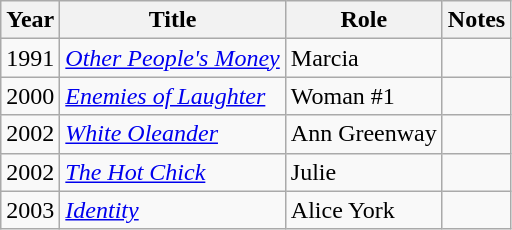<table class="wikitable sortable">
<tr>
<th>Year</th>
<th>Title</th>
<th>Role</th>
<th>Notes</th>
</tr>
<tr>
<td>1991</td>
<td><em><a href='#'>Other People's Money</a></em></td>
<td>Marcia</td>
<td></td>
</tr>
<tr>
<td>2000</td>
<td><em><a href='#'>Enemies of Laughter</a></em></td>
<td>Woman #1</td>
<td></td>
</tr>
<tr>
<td>2002</td>
<td><a href='#'><em>White Oleander</em></a></td>
<td>Ann Greenway</td>
<td></td>
</tr>
<tr>
<td>2002</td>
<td><em><a href='#'>The Hot Chick</a></em></td>
<td>Julie</td>
<td></td>
</tr>
<tr>
<td>2003</td>
<td><a href='#'><em>Identity</em></a></td>
<td>Alice York</td>
<td></td>
</tr>
</table>
